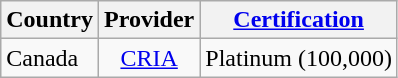<table class="wikitable">
<tr>
<th>Country</th>
<th>Provider</th>
<th><a href='#'>Certification</a></th>
</tr>
<tr>
<td>Canada</td>
<td style="text-align:center;"><a href='#'>CRIA</a></td>
<td style="text-align:center;">Platinum (100,000)</td>
</tr>
</table>
